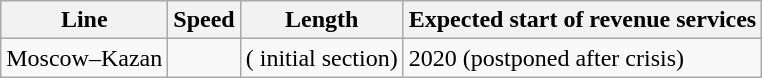<table class="wikitable">
<tr>
<th>Line</th>
<th>Speed</th>
<th>Length</th>
<th>Expected start of revenue services</th>
</tr>
<tr>
<td>Moscow–Kazan</td>
<td></td>
<td> ( initial section)</td>
<td>2020 (postponed after crisis)</td>
</tr>
</table>
